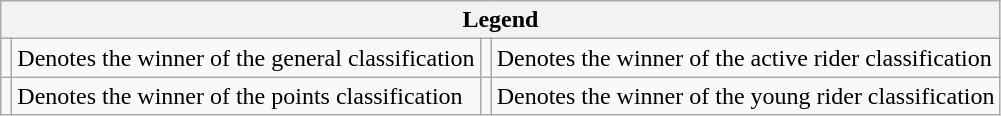<table class="wikitable">
<tr>
<th colspan="4">Legend</th>
</tr>
<tr>
<td></td>
<td>Denotes the winner of the general classification</td>
<td></td>
<td>Denotes the winner of the active rider classification</td>
</tr>
<tr>
<td></td>
<td>Denotes the winner of the points classification</td>
<td></td>
<td>Denotes the winner of the young rider classification</td>
</tr>
</table>
